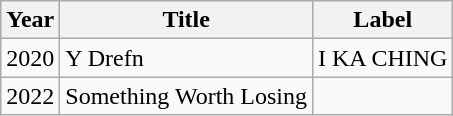<table class="wikitable">
<tr>
<th>Year</th>
<th>Title</th>
<th>Label</th>
</tr>
<tr>
<td>2020</td>
<td>Y Drefn</td>
<td>I KA CHING</td>
</tr>
<tr>
<td>2022</td>
<td>Something Worth Losing</td>
<td></td>
</tr>
</table>
